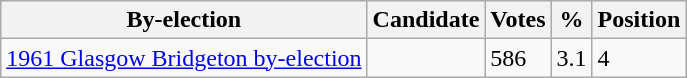<table class="wikitable">
<tr>
<th>By-election</th>
<th>Candidate</th>
<th>Votes</th>
<th>%</th>
<th>Position</th>
</tr>
<tr>
<td><a href='#'>1961 Glasgow Bridgeton by-election</a></td>
<td></td>
<td>586</td>
<td>3.1</td>
<td>4</td>
</tr>
</table>
